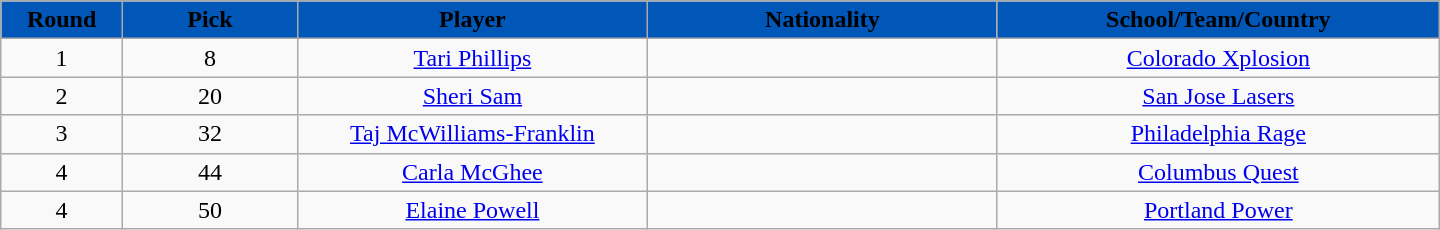<table class="wikitable" style="text-align:center; width:60em">
<tr>
<th style="background: #0057B7" width="2%"><span>Round</span></th>
<th style="background: #0057B7" width="5%"><span>Pick</span></th>
<th style="background: #0057B7" width="10%"><span>Player</span></th>
<th style="background: #0057B7" width="10%"><span>Nationality</span></th>
<th style="background: #0057B7" width="10%"><span>School/Team/Country</span></th>
</tr>
<tr>
<td>1</td>
<td>8</td>
<td><a href='#'>Tari Phillips</a></td>
<td></td>
<td><a href='#'>Colorado Xplosion</a></td>
</tr>
<tr>
<td>2</td>
<td>20</td>
<td><a href='#'>Sheri Sam</a></td>
<td></td>
<td><a href='#'>San Jose Lasers</a></td>
</tr>
<tr>
<td>3</td>
<td>32</td>
<td><a href='#'>Taj McWilliams-Franklin</a></td>
<td></td>
<td><a href='#'>Philadelphia Rage</a></td>
</tr>
<tr>
<td>4</td>
<td>44</td>
<td><a href='#'>Carla McGhee</a></td>
<td></td>
<td><a href='#'>Columbus Quest</a></td>
</tr>
<tr>
<td>4</td>
<td>50</td>
<td><a href='#'>Elaine Powell</a></td>
<td></td>
<td><a href='#'>Portland Power</a></td>
</tr>
</table>
